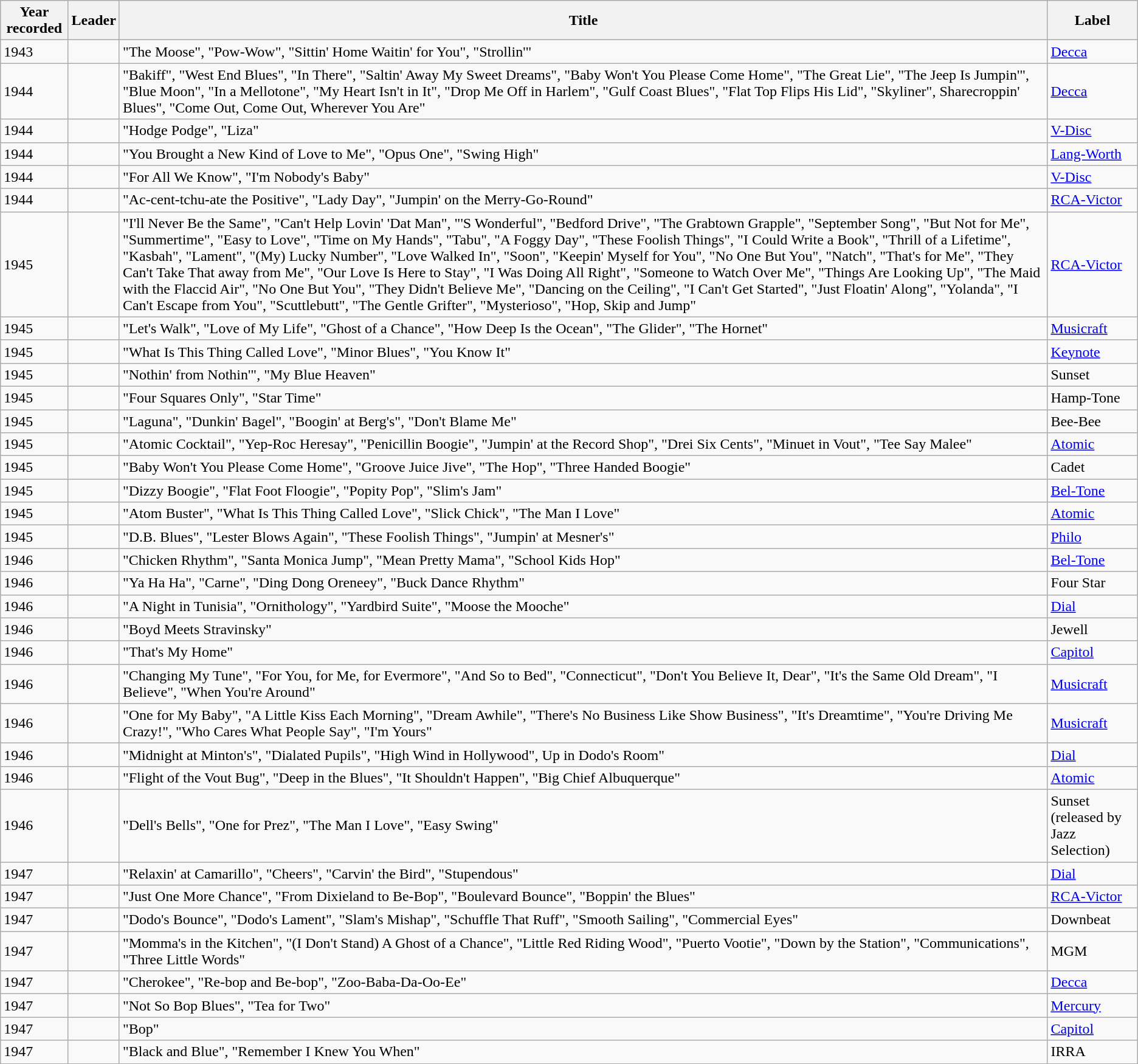<table class="wikitable sortable">
<tr>
<th>Year recorded</th>
<th>Leader</th>
<th>Title</th>
<th>Label</th>
</tr>
<tr>
<td>1943</td>
<td></td>
<td>"The Moose", "Pow-Wow", "Sittin' Home Waitin' for You", "Strollin'"</td>
<td><a href='#'>Decca</a></td>
</tr>
<tr>
<td>1944</td>
<td></td>
<td>"Bakiff", "West End Blues", "In There", "Saltin' Away My Sweet Dreams", "Baby Won't You Please Come Home", "The Great Lie", "The Jeep Is Jumpin'", "Blue Moon", "In a Mellotone", "My Heart Isn't in It", "Drop Me Off in Harlem", "Gulf Coast Blues", "Flat Top Flips His Lid", "Skyliner", Sharecroppin' Blues", "Come Out, Come Out, Wherever You Are"</td>
<td><a href='#'>Decca</a></td>
</tr>
<tr>
<td>1944</td>
<td></td>
<td>"Hodge Podge", "Liza"</td>
<td><a href='#'>V-Disc</a></td>
</tr>
<tr>
<td>1944</td>
<td></td>
<td>"You Brought a New Kind of Love to Me", "Opus One", "Swing High"</td>
<td><a href='#'>Lang-Worth</a></td>
</tr>
<tr>
<td>1944</td>
<td></td>
<td>"For All We Know", "I'm Nobody's Baby"</td>
<td><a href='#'>V-Disc</a></td>
</tr>
<tr>
<td>1944</td>
<td></td>
<td>"Ac-cent-tchu-ate the Positive", "Lady Day", "Jumpin' on the Merry-Go-Round"</td>
<td><a href='#'>RCA-Victor</a></td>
</tr>
<tr>
<td>1945</td>
<td></td>
<td>"I'll Never Be the Same", "Can't Help Lovin' 'Dat Man", "'S Wonderful", "Bedford Drive", "The Grabtown Grapple", "September Song", "But Not for Me", "Summertime", "Easy to Love", "Time on My Hands", "Tabu", "A Foggy Day", "These Foolish Things", "I Could Write a Book", "Thrill of a Lifetime", "Kasbah", "Lament", "(My) Lucky Number", "Love Walked In", "Soon", "Keepin' Myself for You", "No One But You", "Natch", "That's for Me", "They Can't Take That away from Me", "Our Love Is Here to Stay", "I Was Doing All Right", "Someone to Watch Over Me", "Things Are Looking Up", "The Maid with the Flaccid Air", "No One But You", "They Didn't Believe Me", "Dancing on the Ceiling", "I Can't Get Started", "Just Floatin' Along", "Yolanda", "I Can't Escape from You", "Scuttlebutt", "The Gentle Grifter", "Mysterioso", "Hop, Skip and Jump"</td>
<td><a href='#'>RCA-Victor</a></td>
</tr>
<tr>
<td>1945</td>
<td></td>
<td>"Let's Walk", "Love of My Life", "Ghost of a Chance", "How Deep Is the Ocean", "The Glider", "The Hornet"</td>
<td><a href='#'>Musicraft</a></td>
</tr>
<tr>
<td>1945</td>
<td></td>
<td>"What Is This Thing Called Love", "Minor Blues", "You Know It"</td>
<td><a href='#'>Keynote</a></td>
</tr>
<tr>
<td>1945</td>
<td></td>
<td>"Nothin' from Nothin'", "My Blue Heaven"</td>
<td>Sunset</td>
</tr>
<tr>
<td>1945</td>
<td></td>
<td>"Four Squares Only", "Star Time"</td>
<td>Hamp-Tone</td>
</tr>
<tr>
<td>1945</td>
<td></td>
<td>"Laguna", "Dunkin' Bagel", "Boogin' at Berg's", "Don't Blame Me"</td>
<td>Bee-Bee</td>
</tr>
<tr>
<td>1945</td>
<td></td>
<td>"Atomic Cocktail", "Yep-Roc Heresay", "Penicillin Boogie", "Jumpin' at the Record Shop", "Drei Six Cents", "Minuet in Vout", "Tee Say Malee"</td>
<td><a href='#'>Atomic</a></td>
</tr>
<tr>
<td>1945</td>
<td></td>
<td>"Baby Won't You Please Come Home", "Groove Juice Jive", "The Hop", "Three Handed Boogie"</td>
<td>Cadet</td>
</tr>
<tr>
<td>1945</td>
<td></td>
<td>"Dizzy Boogie", "Flat Foot Floogie", "Popity Pop", "Slim's Jam"</td>
<td><a href='#'>Bel-Tone</a></td>
</tr>
<tr>
<td>1945</td>
<td></td>
<td>"Atom Buster", "What Is This Thing Called Love", "Slick Chick", "The Man I Love"</td>
<td><a href='#'>Atomic</a></td>
</tr>
<tr>
<td>1945</td>
<td></td>
<td>"D.B. Blues", "Lester Blows Again", "These Foolish Things", "Jumpin' at Mesner's"</td>
<td><a href='#'>Philo</a></td>
</tr>
<tr>
<td>1946</td>
<td></td>
<td>"Chicken Rhythm", "Santa Monica Jump", "Mean Pretty Mama", "School Kids Hop"</td>
<td><a href='#'>Bel-Tone</a></td>
</tr>
<tr>
<td>1946</td>
<td></td>
<td>"Ya Ha Ha", "Carne", "Ding Dong Oreneey", "Buck Dance Rhythm"</td>
<td>Four Star</td>
</tr>
<tr>
<td>1946</td>
<td></td>
<td>"A Night in Tunisia", "Ornithology", "Yardbird Suite", "Moose the Mooche"</td>
<td><a href='#'>Dial</a></td>
</tr>
<tr>
<td>1946</td>
<td></td>
<td>"Boyd Meets Stravinsky"</td>
<td>Jewell</td>
</tr>
<tr>
<td>1946</td>
<td></td>
<td>"That's My Home"</td>
<td><a href='#'>Capitol</a></td>
</tr>
<tr>
<td>1946</td>
<td></td>
<td>"Changing My Tune", "For You, for Me, for Evermore", "And So to Bed", "Connecticut", "Don't You Believe It, Dear", "It's the Same Old Dream", "I Believe", "When You're Around"</td>
<td><a href='#'>Musicraft</a></td>
</tr>
<tr>
<td>1946</td>
<td></td>
<td>"One for My Baby", "A Little Kiss Each Morning", "Dream Awhile", "There's No Business Like Show Business", "It's Dreamtime", "You're Driving Me Crazy!", "Who Cares What People Say", "I'm Yours"</td>
<td><a href='#'>Musicraft</a></td>
</tr>
<tr>
<td>1946</td>
<td></td>
<td>"Midnight at Minton's", "Dialated Pupils", "High Wind in Hollywood", Up in Dodo's Room"</td>
<td><a href='#'>Dial</a></td>
</tr>
<tr>
<td>1946</td>
<td></td>
<td>"Flight of the Vout Bug", "Deep in the Blues", "It Shouldn't Happen", "Big Chief Albuquerque"</td>
<td><a href='#'>Atomic</a></td>
</tr>
<tr>
<td>1946</td>
<td></td>
<td>"Dell's Bells", "One for Prez", "The Man I Love", "Easy Swing"</td>
<td>Sunset (released by Jazz Selection)</td>
</tr>
<tr>
<td>1947</td>
<td></td>
<td>"Relaxin' at Camarillo", "Cheers", "Carvin' the Bird", "Stupendous"</td>
<td><a href='#'>Dial</a></td>
</tr>
<tr>
<td>1947</td>
<td></td>
<td>"Just One More Chance", "From Dixieland to Be-Bop", "Boulevard Bounce", "Boppin' the Blues"</td>
<td><a href='#'>RCA-Victor</a></td>
</tr>
<tr>
<td>1947</td>
<td></td>
<td>"Dodo's Bounce", "Dodo's Lament", "Slam's Mishap", "Schuffle That Ruff", "Smooth Sailing", "Commercial Eyes"</td>
<td>Downbeat</td>
</tr>
<tr>
<td>1947</td>
<td></td>
<td>"Momma's in the Kitchen", "(I Don't Stand) A Ghost of a Chance", "Little Red Riding Wood", "Puerto Vootie", "Down by the Station", "Communications", "Three Little Words"</td>
<td>MGM</td>
</tr>
<tr>
<td>1947</td>
<td></td>
<td>"Cherokee", "Re-bop and Be-bop", "Zoo-Baba-Da-Oo-Ee"</td>
<td><a href='#'>Decca</a></td>
</tr>
<tr>
<td>1947</td>
<td></td>
<td>"Not So Bop Blues", "Tea for Two"</td>
<td><a href='#'>Mercury</a></td>
</tr>
<tr>
<td>1947</td>
<td></td>
<td>"Bop"</td>
<td><a href='#'>Capitol</a></td>
</tr>
<tr>
<td>1947</td>
<td></td>
<td>"Black and Blue", "Remember I Knew You When"</td>
<td>IRRA</td>
</tr>
</table>
